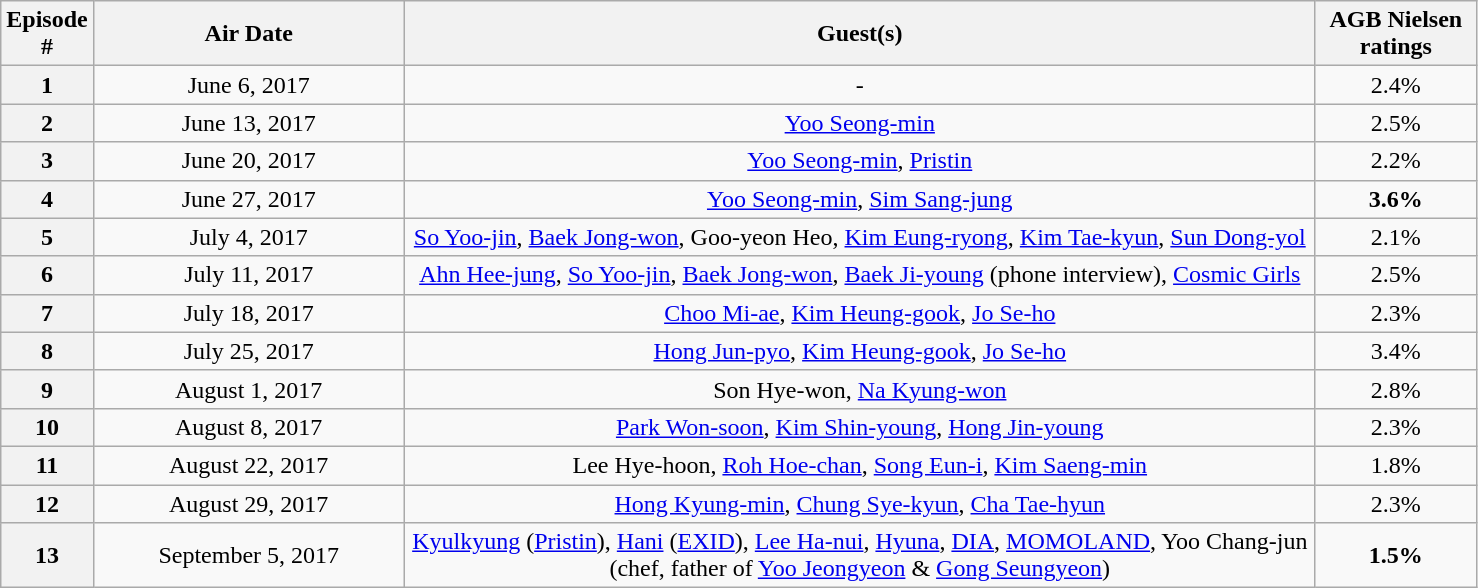<table class="wikitable" style="text-align:center">
<tr>
<th width="50">Episode #</th>
<th width="200">Air Date</th>
<th width="600">Guest(s)</th>
<th width="100">AGB Nielsen ratings</th>
</tr>
<tr>
<th>1</th>
<td>June 6, 2017</td>
<td>-</td>
<td>2.4%</td>
</tr>
<tr>
<th>2</th>
<td>June 13, 2017</td>
<td><a href='#'>Yoo Seong-min</a></td>
<td>2.5%</td>
</tr>
<tr>
<th>3</th>
<td>June 20, 2017</td>
<td><a href='#'>Yoo Seong-min</a>, <a href='#'>Pristin</a></td>
<td>2.2%</td>
</tr>
<tr>
<th>4</th>
<td>June 27, 2017</td>
<td><a href='#'>Yoo Seong-min</a>, <a href='#'>Sim Sang-jung</a></td>
<td><span><strong>3.6%</strong></span></td>
</tr>
<tr>
<th>5</th>
<td>July 4, 2017</td>
<td><a href='#'>So Yoo-jin</a>, <a href='#'>Baek Jong-won</a>, Goo-yeon Heo, <a href='#'>Kim Eung-ryong</a>, <a href='#'>Kim Tae-kyun</a>, <a href='#'>Sun Dong-yol</a></td>
<td>2.1%</td>
</tr>
<tr>
<th>6</th>
<td>July 11, 2017</td>
<td><a href='#'>Ahn Hee-jung</a>, <a href='#'>So Yoo-jin</a>, <a href='#'>Baek Jong-won</a>, <a href='#'>Baek Ji-young</a> (phone interview), <a href='#'>Cosmic Girls</a></td>
<td>2.5%</td>
</tr>
<tr>
<th>7</th>
<td>July 18, 2017</td>
<td><a href='#'>Choo Mi-ae</a>, <a href='#'>Kim Heung-gook</a>, <a href='#'>Jo Se-ho</a></td>
<td>2.3%</td>
</tr>
<tr>
<th>8</th>
<td>July 25, 2017</td>
<td><a href='#'>Hong Jun-pyo</a>, <a href='#'>Kim Heung-gook</a>, <a href='#'>Jo Se-ho</a></td>
<td>3.4%</td>
</tr>
<tr>
<th>9</th>
<td>August 1, 2017</td>
<td>Son Hye-won, <a href='#'>Na Kyung-won</a></td>
<td>2.8%</td>
</tr>
<tr>
<th>10</th>
<td>August 8, 2017</td>
<td><a href='#'>Park Won-soon</a>, <a href='#'>Kim Shin-young</a>, <a href='#'>Hong Jin-young</a></td>
<td>2.3%</td>
</tr>
<tr>
<th>11</th>
<td>August 22, 2017</td>
<td>Lee Hye-hoon, <a href='#'>Roh Hoe-chan</a>, <a href='#'>Song Eun-i</a>, <a href='#'>Kim Saeng-min</a></td>
<td>1.8%</td>
</tr>
<tr>
<th>12</th>
<td>August 29, 2017</td>
<td><a href='#'>Hong Kyung-min</a>, <a href='#'>Chung Sye-kyun</a>, <a href='#'>Cha Tae-hyun</a></td>
<td>2.3%</td>
</tr>
<tr>
<th>13</th>
<td>September 5, 2017</td>
<td><a href='#'>Kyulkyung</a> (<a href='#'>Pristin</a>), <a href='#'>Hani</a> (<a href='#'>EXID</a>), <a href='#'>Lee Ha-nui</a>, <a href='#'>Hyuna</a>, <a href='#'>DIA</a>, <a href='#'>MOMOLAND</a>, Yoo Chang-jun (chef, father of <a href='#'>Yoo Jeongyeon</a> & <a href='#'>Gong Seungyeon</a>)</td>
<td><span><strong>1.5%</strong></span></td>
</tr>
</table>
